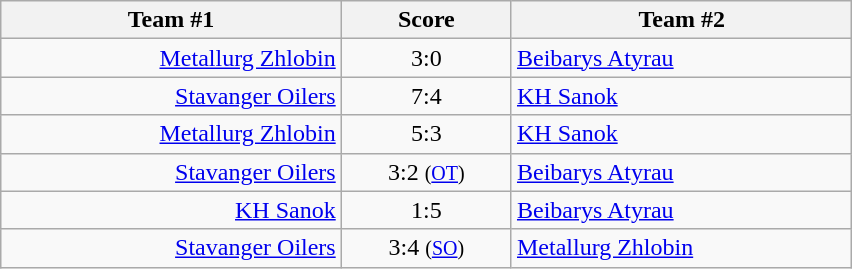<table class="wikitable" style="text-align: center;">
<tr>
<th width=22%>Team #1</th>
<th width=11%>Score</th>
<th width=22%>Team #2</th>
</tr>
<tr>
<td style="text-align: right;"><a href='#'>Metallurg Zhlobin</a> </td>
<td>3:0</td>
<td style="text-align: left;"> <a href='#'>Beibarys Atyrau</a></td>
</tr>
<tr>
<td style="text-align: right;"><a href='#'>Stavanger Oilers</a> </td>
<td>7:4</td>
<td style="text-align: left;"> <a href='#'>KH Sanok</a></td>
</tr>
<tr>
<td style="text-align: right;"><a href='#'>Metallurg Zhlobin</a> </td>
<td>5:3</td>
<td style="text-align: left;"> <a href='#'>KH Sanok</a></td>
</tr>
<tr>
<td style="text-align: right;"><a href='#'>Stavanger Oilers</a> </td>
<td>3:2 <small>(<a href='#'>OT</a>)</small></td>
<td style="text-align: left;"> <a href='#'>Beibarys Atyrau</a></td>
</tr>
<tr>
<td style="text-align: right;"><a href='#'>KH Sanok</a> </td>
<td>1:5</td>
<td style="text-align: left;"> <a href='#'>Beibarys Atyrau</a></td>
</tr>
<tr>
<td style="text-align: right;"><a href='#'>Stavanger Oilers</a> </td>
<td>3:4 <small>(<a href='#'>SO</a>)</small></td>
<td style="text-align: left;"> <a href='#'>Metallurg Zhlobin</a></td>
</tr>
</table>
